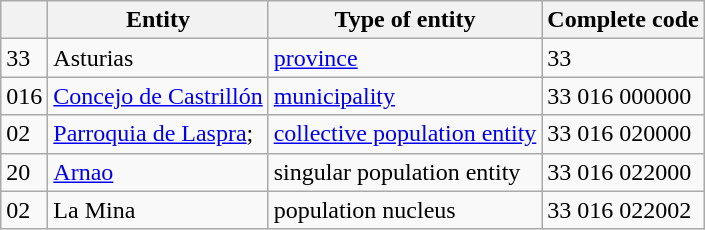<table class="wikitable">
<tr>
<th></th>
<th>Entity</th>
<th>Type of entity</th>
<th>Complete code</th>
</tr>
<tr>
<td>33</td>
<td>Asturias</td>
<td><a href='#'>province</a></td>
<td>33</td>
</tr>
<tr>
<td>016</td>
<td><a href='#'>Concejo de Castrillón</a></td>
<td><a href='#'>municipality</a></td>
<td>33 016 000000</td>
</tr>
<tr>
<td>02</td>
<td><a href='#'>Parroquia de Laspra</a>;</td>
<td><a href='#'>collective population entity</a></td>
<td>33 016 020000</td>
</tr>
<tr>
<td>20</td>
<td><a href='#'>Arnao</a></td>
<td>singular population entity</td>
<td>33 016 022000</td>
</tr>
<tr>
<td>02</td>
<td>La Mina</td>
<td>population nucleus</td>
<td>33 016 022002</td>
</tr>
</table>
